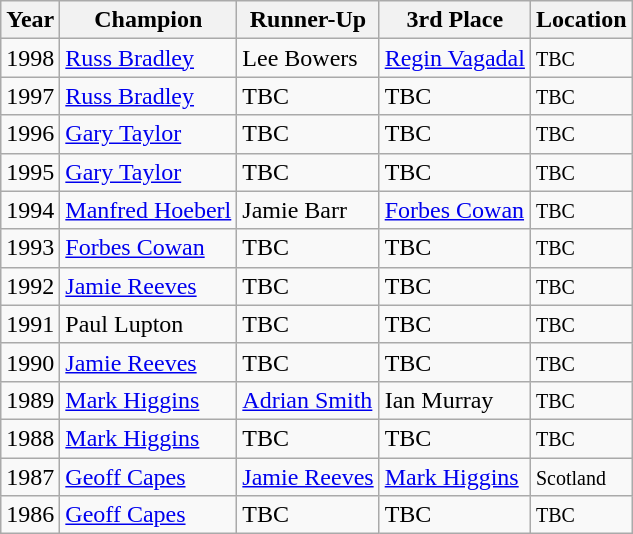<table class="wikitable">
<tr>
<th>Year</th>
<th>Champion</th>
<th>Runner-Up</th>
<th>3rd Place</th>
<th>Location</th>
</tr>
<tr>
<td>1998</td>
<td> <a href='#'>Russ Bradley</a></td>
<td> Lee Bowers</td>
<td> <a href='#'>Regin Vagadal</a></td>
<td> <small>TBC</small></td>
</tr>
<tr>
<td>1997</td>
<td> <a href='#'>Russ Bradley</a></td>
<td> TBC</td>
<td> TBC</td>
<td> <small>TBC</small></td>
</tr>
<tr>
<td>1996</td>
<td> <a href='#'>Gary Taylor</a></td>
<td> TBC</td>
<td> TBC</td>
<td> <small>TBC</small></td>
</tr>
<tr>
<td>1995</td>
<td> <a href='#'>Gary Taylor</a></td>
<td> TBC</td>
<td> TBC</td>
<td> <small>TBC</small></td>
</tr>
<tr>
<td>1994</td>
<td> <a href='#'>Manfred Hoeberl</a></td>
<td> Jamie Barr</td>
<td> <a href='#'>Forbes Cowan</a></td>
<td> <small>TBC</small></td>
</tr>
<tr>
<td>1993</td>
<td> <a href='#'>Forbes Cowan</a></td>
<td> TBC</td>
<td> TBC</td>
<td> <small>TBC</small></td>
</tr>
<tr>
<td>1992</td>
<td> <a href='#'>Jamie Reeves</a></td>
<td> TBC</td>
<td> TBC</td>
<td> <small>TBC</small></td>
</tr>
<tr>
<td>1991</td>
<td> Paul Lupton</td>
<td> TBC</td>
<td> TBC</td>
<td> <small>TBC</small></td>
</tr>
<tr>
<td>1990</td>
<td> <a href='#'>Jamie Reeves</a></td>
<td> TBC</td>
<td> TBC</td>
<td> <small>TBC</small></td>
</tr>
<tr>
<td>1989</td>
<td> <a href='#'>Mark Higgins</a></td>
<td> <a href='#'>Adrian Smith</a></td>
<td> Ian Murray</td>
<td> <small>TBC</small></td>
</tr>
<tr>
<td>1988</td>
<td> <a href='#'>Mark Higgins</a></td>
<td> TBC</td>
<td> TBC</td>
<td> <small>TBC</small></td>
</tr>
<tr>
<td>1987</td>
<td> <a href='#'>Geoff Capes</a></td>
<td> <a href='#'>Jamie Reeves</a></td>
<td> <a href='#'>Mark Higgins</a></td>
<td> <small>Scotland</small></td>
</tr>
<tr>
<td>1986</td>
<td> <a href='#'>Geoff Capes</a></td>
<td> TBC</td>
<td> TBC</td>
<td> <small>TBC</small></td>
</tr>
</table>
